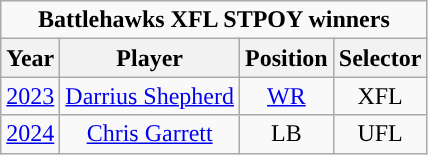<table class="wikitable" style="text-align:center">
<tr>
<td align="center" colspan="4"><strong>Battlehawks XFL STPOY winners</strong></td>
</tr>
<tr>
<th>Year</th>
<th>Player</th>
<th>Position</th>
<th>Selector</th>
</tr>
<tr>
<td><a href='#'>2023</a></td>
<td><a href='#'>Darrius Shepherd</a></td>
<td><a href='#'>WR</a></td>
<td>XFL</td>
</tr>
<tr>
<td><a href='#'>2024</a></td>
<td><a href='#'>Chris Garrett</a></td>
<td>LB</td>
<td>UFL</td>
</tr>
</table>
